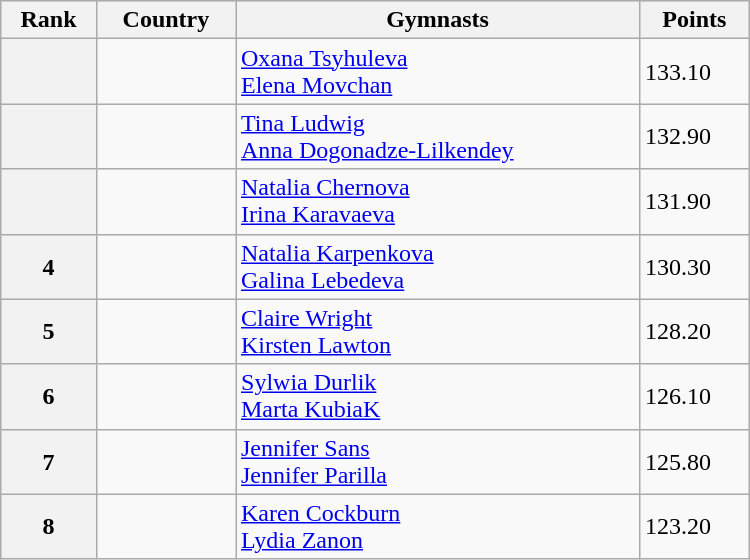<table class="wikitable" width=500>
<tr bgcolor="#efefef">
<th>Rank</th>
<th>Country</th>
<th>Gymnasts</th>
<th>Points</th>
</tr>
<tr>
<th></th>
<td></td>
<td><a href='#'>Oxana Tsyhuleva</a> <br> <a href='#'>Elena Movchan</a></td>
<td>133.10</td>
</tr>
<tr>
<th></th>
<td></td>
<td><a href='#'>Tina Ludwig</a> <br> <a href='#'>Anna Dogonadze-Lilkendey</a></td>
<td>132.90</td>
</tr>
<tr>
<th></th>
<td></td>
<td><a href='#'>Natalia Chernova</a> <br> <a href='#'>Irina Karavaeva</a></td>
<td>131.90</td>
</tr>
<tr>
<th>4</th>
<td></td>
<td><a href='#'>Natalia Karpenkova</a> <br> <a href='#'>Galina Lebedeva</a></td>
<td>130.30</td>
</tr>
<tr>
<th>5</th>
<td></td>
<td><a href='#'>Claire Wright</a> <br> <a href='#'>Kirsten Lawton</a></td>
<td>128.20</td>
</tr>
<tr>
<th>6</th>
<td></td>
<td><a href='#'>Sylwia Durlik</a> <br> <a href='#'>Marta KubiaK</a></td>
<td>126.10</td>
</tr>
<tr>
<th>7</th>
<td></td>
<td><a href='#'>Jennifer Sans</a> <br> <a href='#'>Jennifer Parilla</a></td>
<td>125.80</td>
</tr>
<tr>
<th>8</th>
<td></td>
<td><a href='#'>Karen Cockburn</a> <br> <a href='#'>Lydia Zanon</a></td>
<td>123.20</td>
</tr>
</table>
